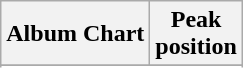<table class="wikitable sortable plainrowheaders">
<tr>
<th>Album Chart</th>
<th>Peak<br>position</th>
</tr>
<tr>
</tr>
<tr>
</tr>
<tr>
</tr>
<tr>
</tr>
<tr>
</tr>
<tr>
</tr>
<tr>
</tr>
<tr>
</tr>
</table>
